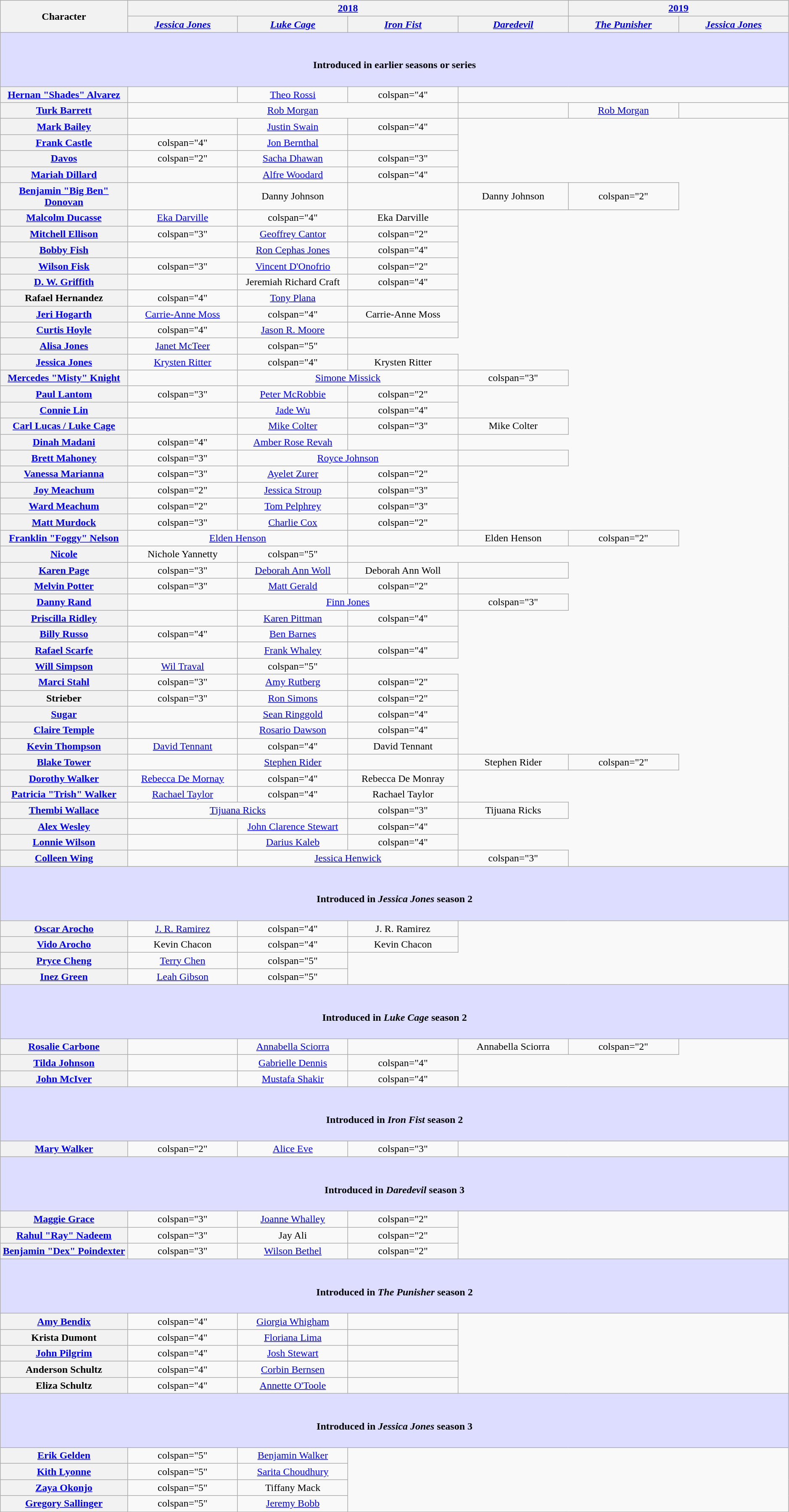<table class="wikitable" style="text-align:center; width:99%;">
<tr>
<th rowspan="2" style="width:15%;">Character</th>
<th colspan="4"><a href='#'>2018</a></th>
<th colspan="2"><a href='#'>2019</a></th>
</tr>
<tr>
<th style="width:13%;"><a href='#'><em>Jessica Jones</em><br></a></th>
<th style="width:13%;"><a href='#'><em>Luke Cage</em><br></a></th>
<th style="width:13%;"><a href='#'><em>Iron Fist</em><br></a></th>
<th style="width:13%;"><a href='#'><em>Daredevil</em><br></a></th>
<th style="width:13%;"><a href='#'><em>The Punisher</em><br></a></th>
<th style="width:13%;"><a href='#'><em>Jessica Jones</em><br></a></th>
</tr>
<tr>
<th scope="row" colspan="7" style="background:#ddf;"><br><h4>Introduced in earlier seasons or series</h4></th>
</tr>
<tr>
<th scope="row"><a href='#'>Hernan "Shades" Alvarez</a></th>
<td></td>
<td><a href='#'>Theo Rossi</a></td>
<td>colspan="4" </td>
</tr>
<tr>
<th scope="row"><a href='#'>Turk Barrett</a></th>
<td colspan="3"><a href='#'>Rob Morgan</a></td>
<td></td>
<td><a href='#'>Rob Morgan</a></td>
<td></td>
</tr>
<tr>
<th scope="row"><a href='#'>Mark Bailey</a></th>
<td></td>
<td><a href='#'>Justin Swain</a></td>
<td>colspan="4" </td>
</tr>
<tr>
<th scope="row"><a href='#'>Frank Castle<br></a> </th>
<td>colspan="4" </td>
<td><a href='#'>Jon Bernthal</a></td>
<td></td>
</tr>
<tr>
<th scope="row"><a href='#'>Davos</a></th>
<td>colspan="2" </td>
<td><a href='#'>Sacha Dhawan</a></td>
<td>colspan="3" </td>
</tr>
<tr>
<th scope="row"><a href='#'>Mariah Dillard</a></th>
<td></td>
<td><a href='#'>Alfre Woodard</a></td>
<td>colspan="4" </td>
</tr>
<tr>
<th scope="row"><a href='#'>Benjamin "Big Ben" Donovan</a></th>
<td></td>
<td>Danny Johnson</td>
<td></td>
<td>Danny Johnson</td>
<td>colspan="2" </td>
</tr>
<tr>
<th scope="row"><a href='#'>Malcolm Ducasse</a></th>
<td><a href='#'>Eka Darville</a></td>
<td>colspan="4" </td>
<td>Eka Darville</td>
</tr>
<tr>
<th scope="row"><a href='#'>Mitchell Ellison</a></th>
<td>colspan="3" </td>
<td><a href='#'>Geoffrey Cantor</a></td>
<td>colspan="2" </td>
</tr>
<tr>
<th scope="row"><a href='#'>Bobby Fish</a></th>
<td></td>
<td><a href='#'>Ron Cephas Jones</a></td>
<td>colspan="4" </td>
</tr>
<tr>
<th scope="row"><a href='#'>Wilson Fisk<br></a></th>
<td>colspan="3" </td>
<td><a href='#'>Vincent D'Onofrio</a></td>
<td>colspan="2" </td>
</tr>
<tr>
<th scope="row"><a href='#'>D. W. Griffith</a></th>
<td></td>
<td>Jeremiah Richard Craft</td>
<td>colspan="4" </td>
</tr>
<tr>
<th scope="row">Rafael Hernandez</th>
<td>colspan="4" </td>
<td><a href='#'>Tony Plana</a></td>
<td></td>
</tr>
<tr>
<th scope="row"><a href='#'>Jeri Hogarth</a></th>
<td><a href='#'>Carrie-Anne Moss</a></td>
<td>colspan="4" </td>
<td>Carrie-Anne Moss</td>
</tr>
<tr>
<th scope="row"><a href='#'>Curtis Hoyle</a></th>
<td>colspan="4" </td>
<td><a href='#'>Jason R. Moore</a></td>
<td></td>
</tr>
<tr>
<th scope="row"><a href='#'>Alisa Jones</a></th>
<td><a href='#'>Janet McTeer</a></td>
<td>colspan="5" </td>
</tr>
<tr>
<th scope="row"><a href='#'>Jessica Jones</a></th>
<td><a href='#'>Krysten Ritter</a></td>
<td>colspan="4" </td>
<td>Krysten Ritter</td>
</tr>
<tr>
<th scope="row"><a href='#'>Mercedes "Misty" Knight</a></th>
<td></td>
<td colspan="2"><a href='#'>Simone Missick</a></td>
<td>colspan="3" </td>
</tr>
<tr>
<th scope="row"><a href='#'>Paul Lantom</a></th>
<td>colspan="3" </td>
<td><a href='#'>Peter McRobbie</a></td>
<td>colspan="2" </td>
</tr>
<tr>
<th scope="row"><a href='#'>Connie Lin</a></th>
<td></td>
<td><a href='#'>Jade Wu</a></td>
<td>colspan="4" </td>
</tr>
<tr>
<th scope="row"><a href='#'>Carl Lucas / Luke Cage</a></th>
<td></td>
<td><a href='#'>Mike Colter</a></td>
<td>colspan="3" </td>
<td>Mike Colter</td>
</tr>
<tr>
<th scope="row"><a href='#'>Dinah Madani</a></th>
<td>colspan="4" </td>
<td><a href='#'>Amber Rose Revah</a></td>
<td></td>
</tr>
<tr>
<th scope="row"><a href='#'>Brett Mahoney</a></th>
<td>colspan="3" </td>
<td colspan="2"><a href='#'>Royce Johnson</a></td>
<td></td>
</tr>
<tr>
<th scope="row"><a href='#'>Vanessa Marianna</a></th>
<td>colspan="3" </td>
<td><a href='#'>Ayelet Zurer</a></td>
<td>colspan="2" </td>
</tr>
<tr>
<th scope="row"><a href='#'>Joy Meachum</a></th>
<td>colspan="2" </td>
<td><a href='#'>Jessica Stroup</a></td>
<td>colspan="3" </td>
</tr>
<tr>
<th scope="row"><a href='#'>Ward Meachum</a></th>
<td>colspan="2" </td>
<td><a href='#'>Tom Pelphrey</a></td>
<td>colspan="3" </td>
</tr>
<tr>
<th scope="row"><a href='#'>Matt Murdock<br></a> </th>
<td>colspan="3" </td>
<td><a href='#'>Charlie Cox</a></td>
<td>colspan="2" </td>
</tr>
<tr>
<th scope="row"><a href='#'>Franklin "Foggy" Nelson</a></th>
<td colspan="2"><a href='#'>Elden Henson</a></td>
<td></td>
<td>Elden Henson</td>
<td>colspan="2" </td>
</tr>
<tr>
<th scope="row"><a href='#'>Nicole</a></th>
<td>Nichole Yannetty</td>
<td>colspan="5" </td>
</tr>
<tr>
<th scope="row"><a href='#'>Karen Page</a></th>
<td>colspan="3" </td>
<td><a href='#'>Deborah Ann Woll</a></td>
<td>Deborah Ann Woll</td>
<td></td>
</tr>
<tr>
<th scope="row"><a href='#'>Melvin Potter</a></th>
<td>colspan="3" </td>
<td><a href='#'>Matt Gerald</a></td>
<td>colspan="2" </td>
</tr>
<tr>
<th scope="row"><a href='#'>Danny Rand<br></a></th>
<td></td>
<td colspan="2"><a href='#'>Finn Jones</a></td>
<td>colspan="3" </td>
</tr>
<tr>
<th scope="row"><a href='#'>Priscilla Ridley</a></th>
<td></td>
<td><a href='#'>Karen Pittman</a></td>
<td>colspan="4" </td>
</tr>
<tr>
<th scope="row"><a href='#'>Billy Russo<br></a></th>
<td>colspan="4" </td>
<td><a href='#'>Ben Barnes</a></td>
<td></td>
</tr>
<tr>
<th scope="row"><a href='#'>Rafael Scarfe</a></th>
<td></td>
<td><a href='#'>Frank Whaley</a></td>
<td>colspan="4" </td>
</tr>
<tr>
<th scope="row"><a href='#'>Will Simpson</a></th>
<td><a href='#'>Wil Traval</a></td>
<td>colspan="5" </td>
</tr>
<tr>
<th scope="row"><a href='#'>Marci Stahl</a></th>
<td>colspan="3" </td>
<td><a href='#'>Amy Rutberg</a></td>
<td>colspan="2" </td>
</tr>
<tr>
<th scope="row">Strieber</th>
<td>colspan="3" </td>
<td><a href='#'>Ron Simons</a></td>
<td>colspan="2" </td>
</tr>
<tr>
<th scope="row"><a href='#'>Sugar</a></th>
<td></td>
<td><a href='#'>Sean Ringgold</a></td>
<td>colspan="4" </td>
</tr>
<tr>
<th scope="row"><a href='#'>Claire Temple</a></th>
<td></td>
<td><a href='#'>Rosario Dawson</a></td>
<td>colspan="4" </td>
</tr>
<tr>
<th scope="row"><a href='#'>Kevin Thompson<br></a></th>
<td><a href='#'>David Tennant</a></td>
<td>colspan="4" </td>
<td>David Tennant</td>
</tr>
<tr>
<th scope="row"><a href='#'>Blake Tower</a></th>
<td></td>
<td><a href='#'>Stephen Rider</a></td>
<td></td>
<td>Stephen Rider</td>
<td>colspan="2" </td>
</tr>
<tr>
<th scope="row"><a href='#'>Dorothy Walker</a></th>
<td><a href='#'>Rebecca De Mornay</a></td>
<td>colspan="4" </td>
<td>Rebecca De Monray</td>
</tr>
<tr>
<th scope="row"><a href='#'>Patricia "Trish" Walker<br></a></th>
<td><a href='#'>Rachael Taylor</a></td>
<td>colspan="4" </td>
<td>Rachael Taylor</td>
</tr>
<tr>
<th scope="row"><a href='#'>Thembi Wallace</a></th>
<td colspan="2"><a href='#'>Tijuana Ricks</a></td>
<td>colspan="3" </td>
<td>Tijuana Ricks</td>
</tr>
<tr>
<th scope="row"><a href='#'>Alex Wesley</a></th>
<td></td>
<td><a href='#'>John Clarence Stewart</a></td>
<td>colspan="4" </td>
</tr>
<tr>
<th scope="row"><a href='#'>Lonnie Wilson</a></th>
<td></td>
<td><a href='#'>Darius Kaleb</a></td>
<td>colspan="4" </td>
</tr>
<tr>
<th scope="row"><a href='#'>Colleen Wing</a></th>
<td></td>
<td colspan="2"><a href='#'>Jessica Henwick</a></td>
<td>colspan="3" </td>
</tr>
<tr>
<th scope="row" colspan="7" style="background:#ddf;"><br><h4>Introduced in <em>Jessica Jones</em> season 2</h4></th>
</tr>
<tr>
<th scope="row"><a href='#'>Oscar Arocho</a></th>
<td><a href='#'>J. R. Ramirez</a></td>
<td>colspan="4" </td>
<td>J. R. Ramirez</td>
</tr>
<tr>
<th scope="row"><a href='#'>Vido Arocho</a></th>
<td>Kevin Chacon</td>
<td>colspan="4" </td>
<td>Kevin Chacon</td>
</tr>
<tr>
<th scope="row"><a href='#'>Pryce Cheng</a></th>
<td><a href='#'>Terry Chen</a></td>
<td>colspan="5" </td>
</tr>
<tr>
<th scope="row"><a href='#'>Inez Green</a></th>
<td><a href='#'>Leah Gibson</a></td>
<td>colspan="5" </td>
</tr>
<tr>
<th scope="row" colspan="7" style="background:#ddf;"><br><h4>Introduced in <em>Luke Cage</em> season 2</h4></th>
</tr>
<tr>
<th scope="row"><a href='#'>Rosalie Carbone</a></th>
<td></td>
<td><a href='#'>Annabella Sciorra</a></td>
<td></td>
<td>Annabella Sciorra</td>
<td>colspan="2" </td>
</tr>
<tr>
<th scope="row"><a href='#'>Tilda Johnson</a></th>
<td></td>
<td><a href='#'>Gabrielle Dennis</a></td>
<td>colspan="4" </td>
</tr>
<tr>
<th scope="row"><a href='#'>John McIver<br></a></th>
<td></td>
<td><a href='#'>Mustafa Shakir</a></td>
<td>colspan="4" </td>
</tr>
<tr>
<th scope="row" colspan="7" style="background:#ddf;"><br><h4>Introduced in <em>Iron Fist</em> season 2</h4></th>
</tr>
<tr>
<th scope="row"><a href='#'>Mary Walker</a></th>
<td>colspan="2" </td>
<td><a href='#'>Alice Eve</a></td>
<td>colspan="3" </td>
</tr>
<tr>
<th scope="row" colspan="7" style="background:#ddf;"><br><h4>Introduced in <em>Daredevil</em> season 3</h4></th>
</tr>
<tr>
<th scope="row"><a href='#'>Maggie Grace</a></th>
<td>colspan="3" </td>
<td><a href='#'>Joanne Whalley</a></td>
<td>colspan="2" </td>
</tr>
<tr>
<th scope="row"><a href='#'>Rahul "Ray" Nadeem</a></th>
<td>colspan="3" </td>
<td>Jay Ali</td>
<td>colspan="2" </td>
</tr>
<tr>
<th scope="row"><a href='#'>Benjamin "Dex" Poindexter</a></th>
<td>colspan="3" </td>
<td><a href='#'>Wilson Bethel</a></td>
<td>colspan="2" </td>
</tr>
<tr>
<th scope="row" colspan="7" style="background:#ddf;"><br><h4>Introduced in <em>The Punisher</em> season 2</h4></th>
</tr>
<tr>
<th scope="row"><a href='#'>Amy Bendix</a></th>
<td>colspan="4" </td>
<td><a href='#'>Giorgia Whigham</a></td>
<td></td>
</tr>
<tr>
<th scope="row">Krista Dumont</th>
<td>colspan="4" </td>
<td><a href='#'>Floriana Lima</a></td>
<td></td>
</tr>
<tr>
<th scope="row"><a href='#'>John Pilgrim</a></th>
<td>colspan="4" </td>
<td><a href='#'>Josh Stewart</a></td>
<td></td>
</tr>
<tr>
<th scope="row">Anderson Schultz</th>
<td>colspan="4" </td>
<td><a href='#'>Corbin Bernsen</a></td>
<td></td>
</tr>
<tr>
<th scope="row">Eliza Schultz</th>
<td>colspan="4" </td>
<td><a href='#'>Annette O'Toole</a></td>
<td></td>
</tr>
<tr>
<th scope="row" colspan="7" style="background:#ddf;"><br><h4>Introduced in <em>Jessica Jones</em> season 3</h4></th>
</tr>
<tr>
<th scope="row"><a href='#'>Erik Gelden</a></th>
<td>colspan="5" </td>
<td><a href='#'>Benjamin Walker</a></td>
</tr>
<tr>
<th scope="row"><a href='#'>Kith Lyonne</a></th>
<td>colspan="5" </td>
<td><a href='#'>Sarita Choudhury</a></td>
</tr>
<tr>
<th scope="row"><a href='#'>Zaya Okonjo</a></th>
<td>colspan="5" </td>
<td>Tiffany Mack</td>
</tr>
<tr>
<th scope="row"><a href='#'>Gregory Sallinger</a></th>
<td>colspan="5" </td>
<td><a href='#'>Jeremy Bobb</a></td>
</tr>
</table>
